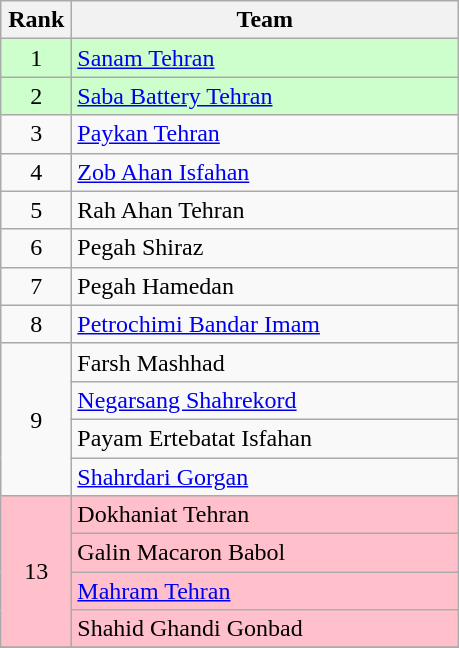<table class="wikitable" style="text-align: center;">
<tr>
<th width=40>Rank</th>
<th width=250>Team</th>
</tr>
<tr bgcolor=ccffcc>
<td>1</td>
<td align="left"><a href='#'>Sanam Tehran</a></td>
</tr>
<tr bgcolor=ccffcc>
<td>2</td>
<td align="left"><a href='#'>Saba Battery Tehran</a></td>
</tr>
<tr>
<td>3</td>
<td align="left"><a href='#'>Paykan Tehran</a></td>
</tr>
<tr>
<td>4</td>
<td align="left"><a href='#'>Zob Ahan Isfahan</a></td>
</tr>
<tr>
<td>5</td>
<td align="left">Rah Ahan Tehran</td>
</tr>
<tr>
<td>6</td>
<td align="left">Pegah Shiraz</td>
</tr>
<tr>
<td>7</td>
<td align="left">Pegah Hamedan</td>
</tr>
<tr>
<td>8</td>
<td align="left"><a href='#'>Petrochimi Bandar Imam</a></td>
</tr>
<tr>
<td rowspan=4>9</td>
<td align="left">Farsh Mashhad</td>
</tr>
<tr>
<td align="left"><a href='#'>Negarsang Shahrekord</a></td>
</tr>
<tr>
<td align="left">Payam Ertebatat Isfahan</td>
</tr>
<tr>
<td align="left"><a href='#'>Shahrdari Gorgan</a></td>
</tr>
<tr bgcolor=pink>
<td rowspan=4>13</td>
<td align="left">Dokhaniat Tehran</td>
</tr>
<tr bgcolor=pink>
<td align="left">Galin Macaron Babol</td>
</tr>
<tr bgcolor=pink>
<td align="left"><a href='#'>Mahram Tehran</a></td>
</tr>
<tr bgcolor=pink>
<td align="left">Shahid Ghandi Gonbad</td>
</tr>
<tr>
</tr>
</table>
